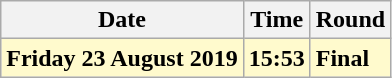<table class="wikitable">
<tr>
<th>Date</th>
<th>Time</th>
<th>Round</th>
</tr>
<tr>
<td style=background:lemonchiffon><strong>Friday 23 August 2019</strong></td>
<td style=background:lemonchiffon><strong>15:53</strong></td>
<td style=background:lemonchiffon><strong>Final</strong></td>
</tr>
</table>
